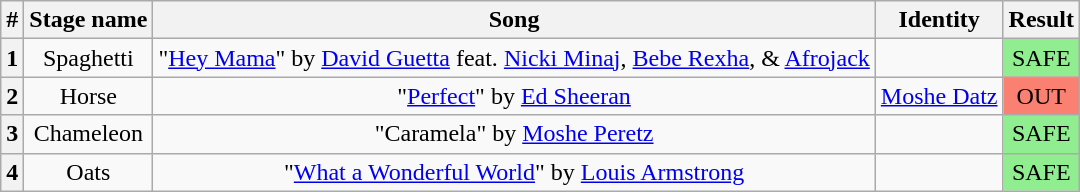<table class="wikitable plainrowheaders" style="text-align: center;">
<tr>
<th>#</th>
<th>Stage name</th>
<th>Song</th>
<th>Identity</th>
<th>Result</th>
</tr>
<tr>
<th>1</th>
<td>Spaghetti</td>
<td>"<a href='#'>Hey Mama</a>" by <a href='#'>David Guetta</a> feat. <a href='#'>Nicki Minaj</a>, <a href='#'>Bebe Rexha</a>, & <a href='#'>Afrojack</a></td>
<td></td>
<td bgcolor="lightgreen">SAFE</td>
</tr>
<tr>
<th>2</th>
<td>Horse</td>
<td>"<a href='#'>Perfect</a>" by <a href='#'>Ed Sheeran</a></td>
<td><a href='#'>Moshe Datz</a></td>
<td bgcolor="salmon">OUT</td>
</tr>
<tr>
<th>3</th>
<td>Chameleon</td>
<td>"Caramela" by <a href='#'>Moshe Peretz</a></td>
<td></td>
<td bgcolor="lightgreen">SAFE</td>
</tr>
<tr>
<th>4</th>
<td>Oats</td>
<td>"<a href='#'>What a Wonderful World</a>" by <a href='#'>Louis Armstrong</a></td>
<td></td>
<td bgcolor="lightgreen">SAFE</td>
</tr>
</table>
